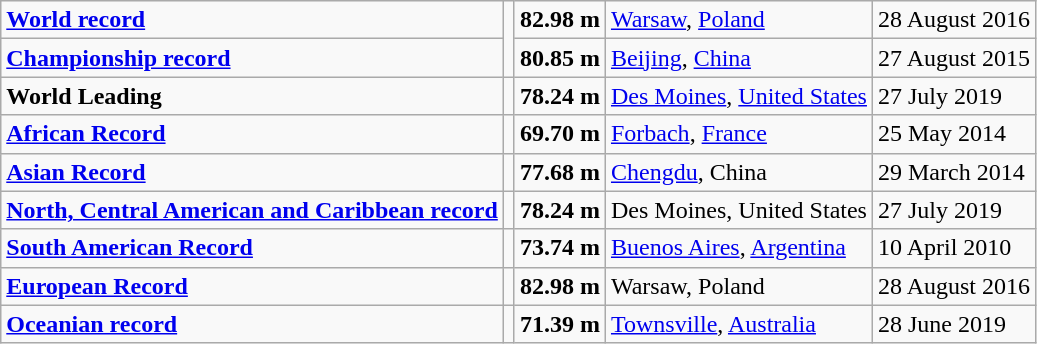<table class="wikitable">
<tr>
<td><strong><a href='#'>World record</a></strong></td>
<td rowspan=2></td>
<td><strong>82.98 m</strong></td>
<td><a href='#'>Warsaw</a>, <a href='#'>Poland</a></td>
<td>28 August 2016</td>
</tr>
<tr>
<td><strong><a href='#'>Championship record</a></strong></td>
<td><strong>80.85 m</strong></td>
<td><a href='#'>Beijing</a>, <a href='#'>China</a></td>
<td>27 August 2015</td>
</tr>
<tr>
<td><strong>World Leading</strong></td>
<td></td>
<td><strong>78.24 m</strong></td>
<td><a href='#'>Des Moines</a>, <a href='#'>United States</a></td>
<td>27 July 2019</td>
</tr>
<tr>
<td><strong><a href='#'>African Record</a></strong></td>
<td></td>
<td><strong>69.70 m</strong></td>
<td><a href='#'>Forbach</a>, <a href='#'>France</a></td>
<td>25 May 2014</td>
</tr>
<tr>
<td><strong><a href='#'>Asian Record</a></strong></td>
<td></td>
<td><strong>77.68 m</strong></td>
<td><a href='#'>Chengdu</a>, China</td>
<td>29 March 2014</td>
</tr>
<tr>
<td><strong><a href='#'>North, Central American and Caribbean record</a></strong></td>
<td></td>
<td><strong>78.24 m</strong></td>
<td>Des Moines, United States</td>
<td>27 July 2019</td>
</tr>
<tr>
<td><strong><a href='#'>South American Record</a></strong></td>
<td></td>
<td><strong>73.74 m</strong></td>
<td><a href='#'>Buenos Aires</a>, <a href='#'>Argentina</a></td>
<td>10 April 2010</td>
</tr>
<tr>
<td><strong><a href='#'>European Record</a></strong></td>
<td></td>
<td><strong>82.98 m</strong></td>
<td>Warsaw, Poland</td>
<td>28 August 2016</td>
</tr>
<tr>
<td><strong><a href='#'>Oceanian record</a></strong></td>
<td></td>
<td><strong>71.39 m</strong></td>
<td><a href='#'>Townsville</a>, <a href='#'>Australia</a></td>
<td>28 June 2019</td>
</tr>
</table>
